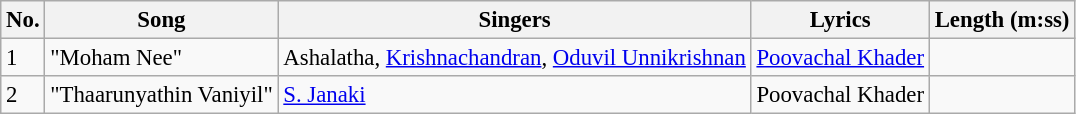<table class="wikitable" style="font-size:95%;">
<tr>
<th>No.</th>
<th>Song</th>
<th>Singers</th>
<th>Lyrics</th>
<th>Length (m:ss)</th>
</tr>
<tr>
<td>1</td>
<td>"Moham Nee"</td>
<td>Ashalatha, <a href='#'>Krishnachandran</a>, <a href='#'>Oduvil Unnikrishnan</a></td>
<td><a href='#'>Poovachal Khader</a></td>
<td></td>
</tr>
<tr>
<td>2</td>
<td>"Thaarunyathin Vaniyil"</td>
<td><a href='#'>S. Janaki</a></td>
<td>Poovachal Khader</td>
<td></td>
</tr>
</table>
